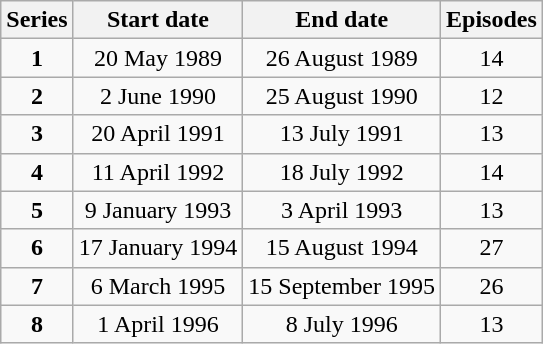<table class="wikitable" style="text-align:center;">
<tr>
<th>Series</th>
<th>Start date</th>
<th>End date</th>
<th>Episodes</th>
</tr>
<tr>
<td><strong>1</strong></td>
<td>20 May 1989</td>
<td>26 August 1989</td>
<td>14</td>
</tr>
<tr>
<td><strong>2</strong></td>
<td>2 June 1990</td>
<td>25 August 1990</td>
<td>12</td>
</tr>
<tr>
<td><strong>3</strong></td>
<td>20 April 1991</td>
<td>13 July 1991</td>
<td>13</td>
</tr>
<tr>
<td><strong>4</strong></td>
<td>11 April 1992</td>
<td>18 July 1992</td>
<td>14</td>
</tr>
<tr>
<td><strong>5</strong></td>
<td>9 January 1993</td>
<td>3 April 1993</td>
<td>13</td>
</tr>
<tr>
<td><strong>6</strong></td>
<td>17 January 1994</td>
<td>15 August 1994</td>
<td>27</td>
</tr>
<tr>
<td><strong>7</strong></td>
<td>6 March 1995</td>
<td>15 September 1995</td>
<td>26</td>
</tr>
<tr>
<td><strong>8</strong></td>
<td>1 April 1996</td>
<td>8 July 1996</td>
<td>13</td>
</tr>
</table>
